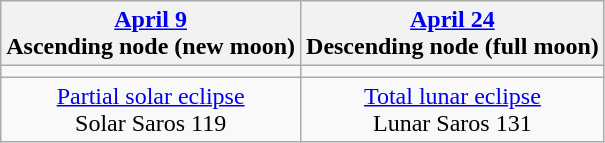<table class="wikitable">
<tr>
<th><a href='#'>April 9</a><br>Ascending node (new moon)<br></th>
<th><a href='#'>April 24</a><br>Descending node (full moon)<br></th>
</tr>
<tr>
<td></td>
<td></td>
</tr>
<tr align=center>
<td><a href='#'>Partial solar eclipse</a><br>Solar Saros 119</td>
<td><a href='#'>Total lunar eclipse</a><br>Lunar Saros 131</td>
</tr>
</table>
